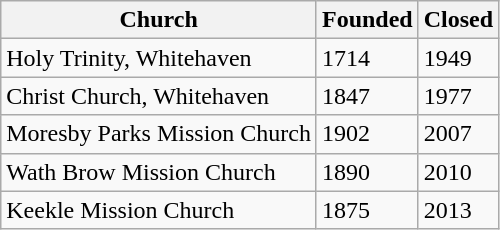<table class="wikitable">
<tr>
<th>Church</th>
<th>Founded</th>
<th>Closed</th>
</tr>
<tr>
<td>Holy Trinity, Whitehaven</td>
<td>1714</td>
<td>1949</td>
</tr>
<tr>
<td>Christ Church, Whitehaven</td>
<td>1847</td>
<td>1977</td>
</tr>
<tr>
<td>Moresby Parks Mission Church</td>
<td>1902</td>
<td>2007</td>
</tr>
<tr>
<td>Wath Brow Mission Church</td>
<td>1890</td>
<td>2010</td>
</tr>
<tr>
<td>Keekle Mission Church</td>
<td>1875</td>
<td>2013</td>
</tr>
</table>
